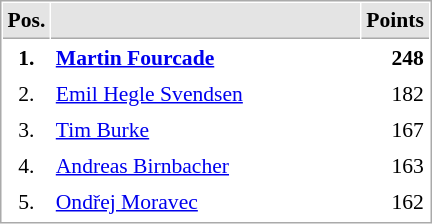<table cellspacing="1" cellpadding="3" style="border:1px solid #AAAAAA;font-size:90%">
<tr bgcolor="#E4E4E4">
<th style="border-bottom:1px solid #AAAAAA" width=10>Pos.</th>
<th style="border-bottom:1px solid #AAAAAA" width=200></th>
<th style="border-bottom:1px solid #AAAAAA" width=20>Points</th>
</tr>
<tr>
<td align="center"><strong>1.</strong></td>
<td> <strong><a href='#'>Martin Fourcade</a></strong></td>
<td align="right"><strong>248</strong></td>
</tr>
<tr>
<td align="center">2.</td>
<td> <a href='#'>Emil Hegle Svendsen</a></td>
<td align="right">182</td>
</tr>
<tr>
<td align="center">3.</td>
<td> <a href='#'>Tim Burke</a></td>
<td align="right">167</td>
</tr>
<tr>
<td align="center">4.</td>
<td> <a href='#'>Andreas Birnbacher</a></td>
<td align="right">163</td>
</tr>
<tr>
<td align="center">5.</td>
<td> <a href='#'>Ondřej Moravec</a></td>
<td align="right">162</td>
</tr>
<tr>
</tr>
</table>
